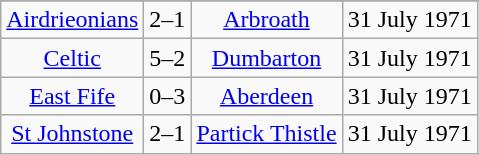<table class="wikitable" style="text-align: center">
<tr !Home team !Result !Away team !Date>
</tr>
<tr>
<td><a href='#'>Airdrieonians</a></td>
<td>2–1</td>
<td><a href='#'>Arbroath</a></td>
<td>31 July 1971</td>
</tr>
<tr>
<td><a href='#'>Celtic</a></td>
<td>5–2</td>
<td><a href='#'>Dumbarton</a></td>
<td>31 July 1971</td>
</tr>
<tr>
<td><a href='#'>East Fife</a></td>
<td>0–3</td>
<td><a href='#'>Aberdeen</a></td>
<td>31 July 1971</td>
</tr>
<tr>
<td><a href='#'>St Johnstone</a></td>
<td>2–1</td>
<td><a href='#'>Partick Thistle</a></td>
<td>31 July 1971</td>
</tr>
</table>
